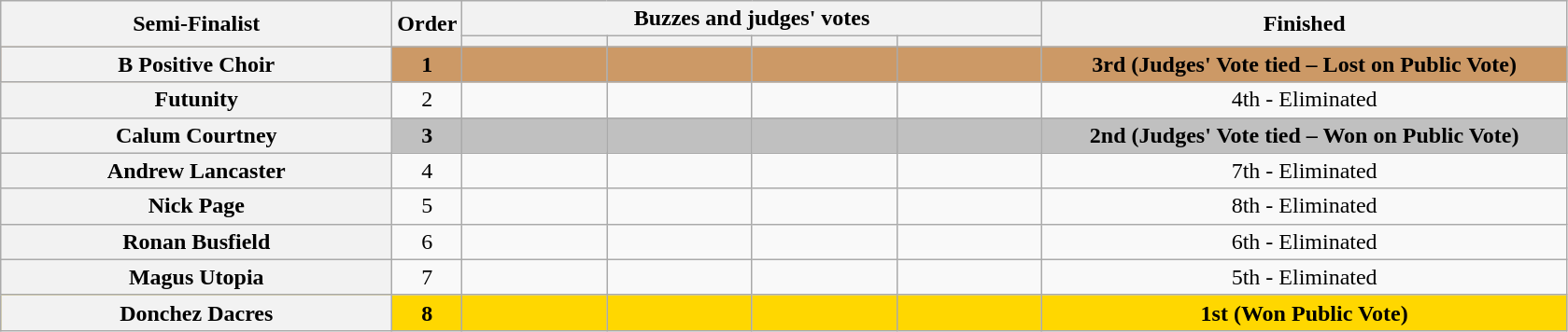<table class="wikitable plainrowheaders sortable" style="text-align:center;">
<tr>
<th scope="col" rowspan="2" class="unsortable" style="width:17em;">Semi-Finalist</th>
<th scope="col" rowspan="2" style="width:1em;">Order</th>
<th scope="col" colspan="4" class="unsortable" style="width:24em;">Buzzes and judges' votes</th>
<th scope="col" rowspan="2" style="width:23em;">Finished </th>
</tr>
<tr>
<th scope="col" class="unsortable" style="width:6em;"></th>
<th scope="col" class="unsortable" style="width:6em;"></th>
<th scope="col" class="unsortable" style="width:6em;"></th>
<th scope="col" class="unsortable" style="width:6em;"></th>
</tr>
<tr style="background:#c96;">
<th scope="row"><strong>B Positive Choir</strong> </th>
<td><strong>1</strong></td>
<td style="text-align:center;"></td>
<td style="text-align:center;"></td>
<td style="text-align:center;"></td>
<td style="text-align:center;"></td>
<td><strong>3rd (Judges' Vote tied – Lost on Public Vote)</strong></td>
</tr>
<tr>
<th scope="row">Futunity</th>
<td>2</td>
<td style="text-align:center;"></td>
<td style="text-align:center;"></td>
<td style="text-align:center;"></td>
<td style="text-align:center;"></td>
<td>4th - Eliminated</td>
</tr>
<tr style="background:silver;">
<th scope="row"><strong>Calum Courtney</strong></th>
<td><strong>3</strong></td>
<td style="text-align:center;"></td>
<td style="text-align:center;"></td>
<td style="text-align:center;"></td>
<td style="text-align:center;"></td>
<td><strong>2nd (Judges' Vote tied – Won on Public Vote)</strong></td>
</tr>
<tr>
<th scope="row">Andrew Lancaster</th>
<td>4</td>
<td style="text-align:center;"></td>
<td style="text-align:center;"></td>
<td style="text-align:center;"></td>
<td style="text-align:center;"></td>
<td>7th - Eliminated</td>
</tr>
<tr>
<th scope="row">Nick Page</th>
<td>5</td>
<td style="text-align:center;"></td>
<td style="text-align:center;"></td>
<td style="text-align:center;"></td>
<td style="text-align:center;"></td>
<td>8th - Eliminated</td>
</tr>
<tr>
<th scope="row">Ronan Busfield</th>
<td>6</td>
<td style="text-align:center;"></td>
<td style="text-align:center;"></td>
<td style="text-align:center;"></td>
<td style="text-align:center;"></td>
<td>6th - Eliminated</td>
</tr>
<tr>
<th scope="row">Magus Utopia</th>
<td>7</td>
<td style="text-align:center;"></td>
<td style="text-align:center;"></td>
<td style="text-align:center;"></td>
<td style="text-align:center;"></td>
<td>5th - Eliminated</td>
</tr>
<tr style="background:gold;">
<th scope="row"><strong>Donchez Dacres</strong></th>
<td><strong>8</strong></td>
<td style="text-align:center;"></td>
<td style="text-align:center;"></td>
<td style="text-align:center;"></td>
<td style="text-align:center;"></td>
<td><strong>1st (Won Public Vote)</strong></td>
</tr>
</table>
